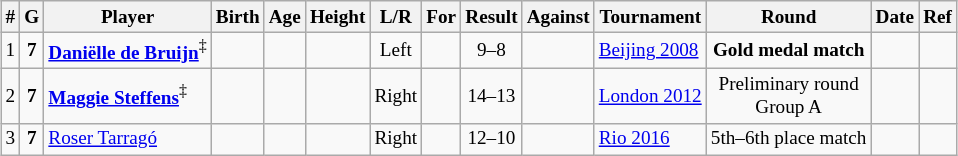<table class="wikitable sortable" style="text-align: center; font-size: 80%; margin-left: 1em;">
<tr>
<th>#</th>
<th>G</th>
<th>Player</th>
<th>Birth</th>
<th>Age</th>
<th>Height</th>
<th>L/R</th>
<th>For</th>
<th>Result</th>
<th>Against</th>
<th>Tournament</th>
<th>Round</th>
<th>Date</th>
<th class="unsortable">Ref</th>
</tr>
<tr>
<td>1</td>
<td><strong>7</strong></td>
<td style="text-align: left;" data-sort-value="Bruijn, Daniëlle de"><strong><a href='#'>Daniëlle de Bruijn</a></strong><sup>‡</sup></td>
<td></td>
<td></td>
<td></td>
<td>Left</td>
<td style="text-align: left;"></td>
<td>9–8</td>
<td style="text-align: left;"></td>
<td style="text-align: left;" data-sort-value="2008"><a href='#'>Beijing 2008</a></td>
<td><strong>Gold medal match</strong></td>
<td style="text-align: right;"></td>
<td></td>
</tr>
<tr>
<td>2</td>
<td><strong>7</strong></td>
<td style="text-align: left;" data-sort-value="Steffens, Maggie"><strong><a href='#'>Maggie Steffens</a></strong><sup>‡</sup></td>
<td></td>
<td></td>
<td></td>
<td>Right</td>
<td style="text-align: left;"></td>
<td>14–13</td>
<td style="text-align: left;"></td>
<td style="text-align: left;" data-sort-value="2012"><a href='#'>London 2012</a></td>
<td>Preliminary round<br>Group A</td>
<td style="text-align: right;"></td>
<td></td>
</tr>
<tr>
<td>3</td>
<td><strong>7</strong></td>
<td style="text-align: left;" data-sort-value="Tarragó, Roser"><a href='#'>Roser Tarragó</a></td>
<td></td>
<td></td>
<td></td>
<td>Right</td>
<td style="text-align: left;"></td>
<td>12–10</td>
<td style="text-align: left;"></td>
<td style="text-align: left;" data-sort-value="2016"><a href='#'>Rio 2016</a></td>
<td>5th–6th place match</td>
<td style="text-align: right;"></td>
<td></td>
</tr>
</table>
